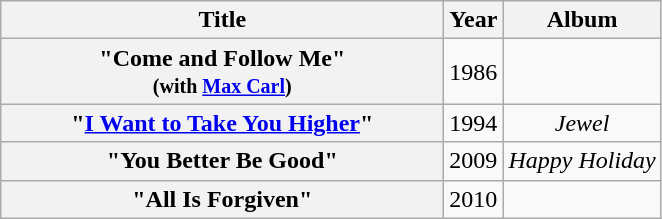<table class="wikitable plainrowheaders" style="text-align:center;" border="1">
<tr>
<th style="width:18em;">Title</th>
<th>Year</th>
<th>Album</th>
</tr>
<tr>
<th scope="row">"Come and Follow Me"<br><small>(with <a href='#'>Max Carl</a>)</small></th>
<td>1986</td>
<td></td>
</tr>
<tr>
<th scope="row">"<a href='#'>I Want to Take You Higher</a>"</th>
<td>1994</td>
<td><em>Jewel</em></td>
</tr>
<tr>
<th scope="row">"You Better Be Good"</th>
<td>2009</td>
<td><em>Happy Holiday</em></td>
</tr>
<tr>
<th scope="row">"All Is Forgiven"</th>
<td>2010</td>
<td></td>
</tr>
</table>
